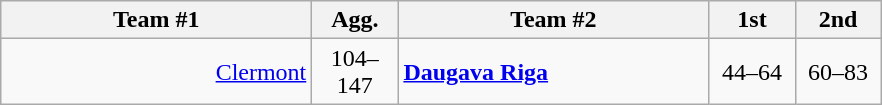<table class=wikitable style="text-align:center">
<tr>
<th width=200>Team #1</th>
<th width=50>Agg.</th>
<th width=200>Team #2</th>
<th width=50>1st</th>
<th width=50>2nd</th>
</tr>
<tr>
<td align=right><a href='#'>Clermont</a> </td>
<td align=center>104–147</td>
<td align=left> <strong><a href='#'>Daugava Riga</a></strong></td>
<td align=center>44–64</td>
<td align=center>60–83</td>
</tr>
</table>
